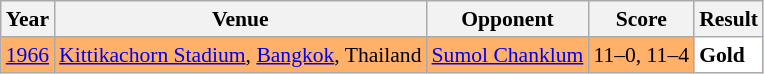<table class="sortable wikitable" style="font-size: 90%;">
<tr>
<th>Year</th>
<th>Venue</th>
<th>Opponent</th>
<th>Score</th>
<th>Result</th>
</tr>
<tr style="background:#FFB069">
<td align="center"><a href='#'>1966</a></td>
<td align="left"><a href='#'>Kittikachorn Stadium</a>, <a href='#'>Bangkok</a>, Thailand</td>
<td align="left"> <a href='#'>Sumol Chanklum</a></td>
<td align="left">11–0, 11–4</td>
<td style="text-align:left; background:white"> <strong>Gold</strong></td>
</tr>
</table>
